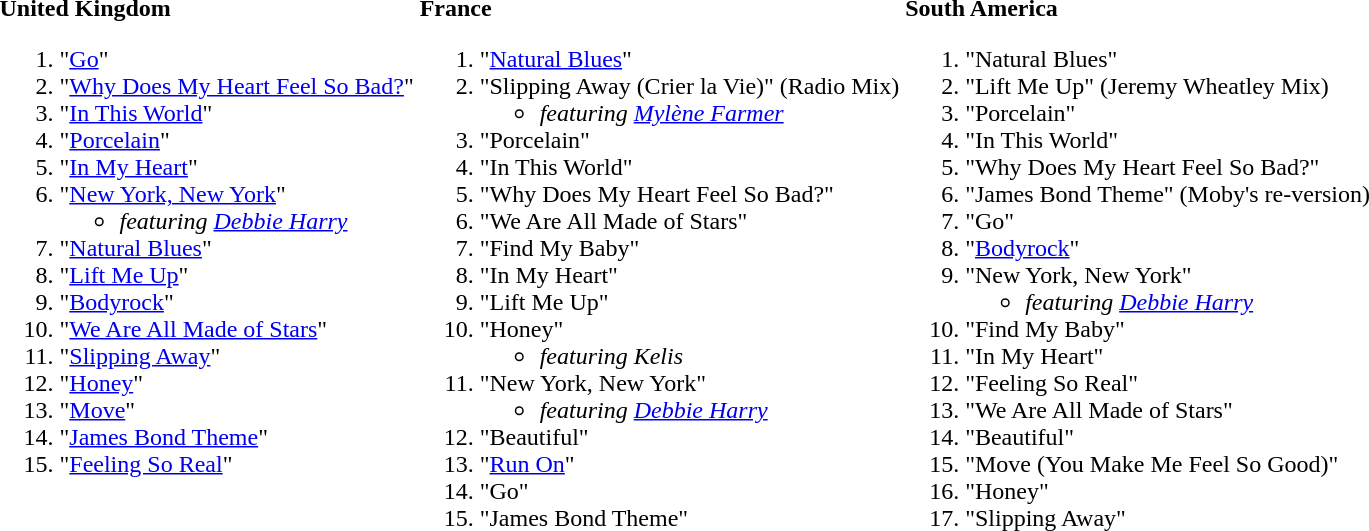<table>
<tr valign="top">
<td><strong>United Kingdom</strong><br><ol><li>"<a href='#'>Go</a>"</li><li>"<a href='#'>Why Does My Heart Feel So Bad?</a>"</li><li>"<a href='#'>In This World</a>"</li><li>"<a href='#'>Porcelain</a>"</li><li>"<a href='#'>In My Heart</a>"</li><li>"<a href='#'>New York, New York</a>"<ul><li><em>featuring <a href='#'>Debbie Harry</a></em></li></ul></li><li>"<a href='#'>Natural Blues</a>"</li><li>"<a href='#'>Lift Me Up</a>"</li><li>"<a href='#'>Bodyrock</a>"</li><li>"<a href='#'>We Are All Made of Stars</a>"</li><li>"<a href='#'>Slipping Away</a>"</li><li>"<a href='#'>Honey</a>"</li><li>"<a href='#'>Move</a>"</li><li>"<a href='#'>James Bond Theme</a>"</li><li>"<a href='#'>Feeling So Real</a>"</li></ol></td>
<td><strong>France</strong><br><ol><li>"<a href='#'>Natural Blues</a>"</li><li>"Slipping Away (Crier la Vie)" (Radio Mix)<ul><li><em>featuring <a href='#'>Mylène Farmer</a></em></li></ul></li><li>"Porcelain"</li><li>"In This World"</li><li>"Why Does My Heart Feel So Bad?"</li><li>"We Are All Made of Stars"</li><li>"Find My Baby"</li><li>"In My Heart"</li><li>"Lift Me Up"</li><li>"Honey"<ul><li><em>featuring Kelis</em></li></ul></li><li>"New York, New York"<ul><li><em>featuring <a href='#'>Debbie Harry</a></em></li></ul></li><li>"Beautiful"</li><li>"<a href='#'>Run On</a>"</li><li>"Go"</li><li>"James Bond Theme"</li></ol></td>
<td><strong>South America</strong><br><ol><li>"Natural Blues"</li><li>"Lift Me Up" (Jeremy Wheatley Mix)</li><li>"Porcelain"</li><li>"In This World"</li><li>"Why Does My Heart Feel So Bad?"</li><li>"James Bond Theme" (Moby's re-version)</li><li>"Go"</li><li>"<a href='#'>Bodyrock</a>"</li><li>"New York, New York"<ul><li><em>featuring <a href='#'>Debbie Harry</a></em></li></ul></li><li>"Find My Baby"</li><li>"In My Heart"</li><li>"Feeling So Real"</li><li>"We Are All Made of Stars"</li><li>"Beautiful"</li><li>"Move (You Make Me Feel So Good)"</li><li>"Honey"</li><li>"Slipping Away"</li></ol></td>
</tr>
</table>
